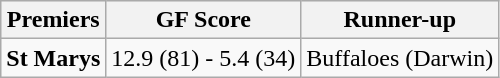<table class="wikitable" style="text-align:left;">
<tr style="background:#efefef;">
<th>Premiers</th>
<th>GF Score</th>
<th>Runner-up</th>
</tr>
<tr>
<td><strong>St Marys</strong></td>
<td>12.9 (81) - 5.4 (34)</td>
<td>Buffaloes (Darwin)</td>
</tr>
</table>
